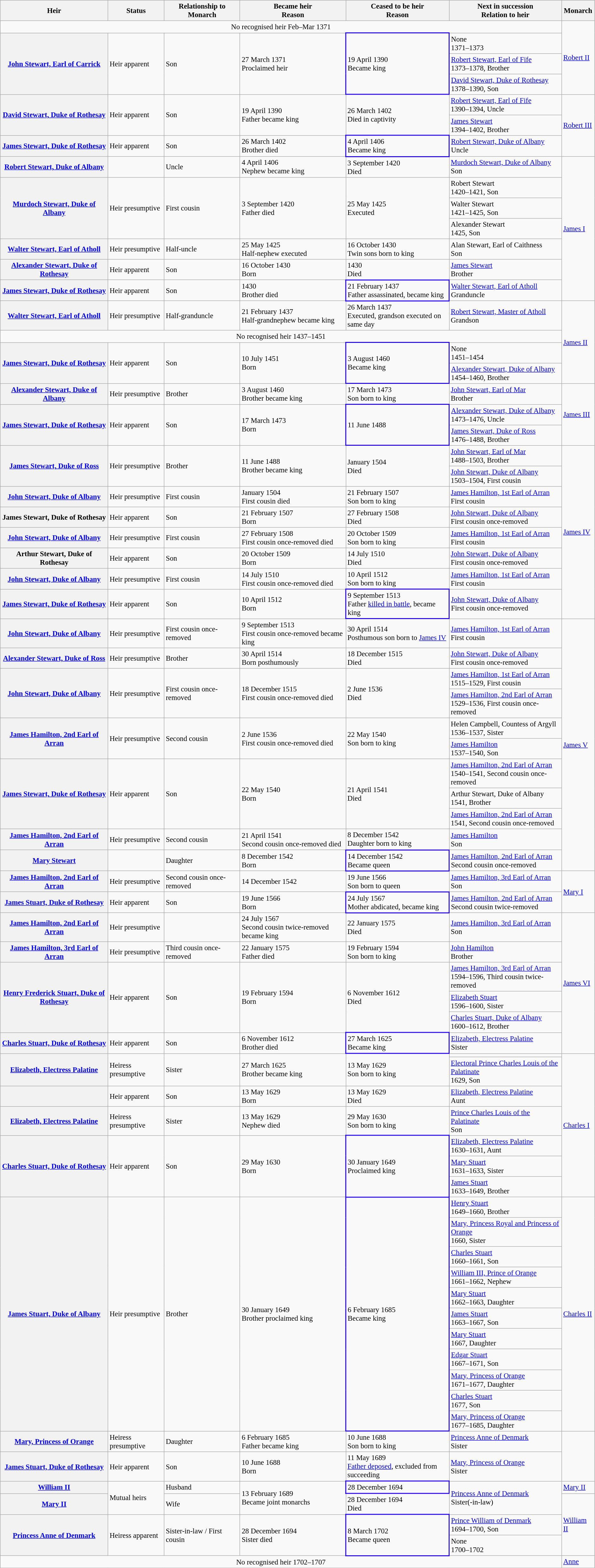<table class="wikitable" style="font-size:95%">
<tr>
<th>Heir</th>
<th>Status</th>
<th>Relationship to Monarch</th>
<th>Became heir<br>Reason</th>
<th>Ceased to be heir<br>Reason</th>
<th>Next in succession<br>Relation to heir</th>
<th>Monarch</th>
</tr>
<tr>
<td colspan=6 style="text-align:center">No recognised heir Feb–Mar 1371</td>
<td rowspan=4><a href='#'>Robert II</a></td>
</tr>
<tr>
<th rowspan=3><a href='#'>John Stewart, Earl of Carrick</a></th>
<td rowspan=3>Heir apparent</td>
<td rowspan=3>Son</td>
<td rowspan=3>27 March 1371<br>Proclaimed heir</td>
<td rowspan=3 style="border-width:2px; border-color:#20F">19 April 1390<br>Became king</td>
<td>None<br>1371–1373</td>
</tr>
<tr>
<td><a href='#'>Robert Stewart, Earl of Fife</a><br>1373–1378, Brother</td>
</tr>
<tr>
<td><a href='#'>David Stewart, Duke of Rothesay</a><br>1378–1390, Son</td>
</tr>
<tr>
<th rowspan=2><a href='#'>David Stewart, Duke of Rothesay</a></th>
<td rowspan=2>Heir apparent</td>
<td rowspan=2>Son</td>
<td rowspan=2>19 April 1390<br>Father became king</td>
<td rowspan=2>26 March 1402<br>Died in captivity</td>
<td><a href='#'>Robert Stewart, Earl of Fife</a><br>1390–1394, Uncle</td>
<td rowspan=3><a href='#'>Robert III</a></td>
</tr>
<tr>
<td><a href='#'>James Stewart</a><br>1394–1402, Brother</td>
</tr>
<tr>
<th><a href='#'>James Stewart, Duke of Rothesay</a></th>
<td>Heir apparent</td>
<td>Son</td>
<td>26 March 1402<br>Brother died</td>
<td style="border-width:2px; border-color:#20F">4 April 1406<br>Became king</td>
<td><a href='#'>Robert Stewart, Duke of Albany</a><br>Uncle</td>
</tr>
<tr>
<th><a href='#'>Robert Stewart, Duke of Albany</a></th>
<td></td>
<td>Uncle</td>
<td>4 April 1406<br>Nephew became king</td>
<td>3 September 1420<br>Died</td>
<td><a href='#'>Murdoch Stewart, Duke of Albany</a><br>Son</td>
<td rowspan=7><a href='#'>James I</a></td>
</tr>
<tr>
<th rowspan=3><a href='#'>Murdoch Stewart, Duke of Albany</a></th>
<td rowspan=3>Heir presumptive</td>
<td rowspan=3>First cousin</td>
<td rowspan=3>3 September 1420<br>Father died</td>
<td rowspan=3>25 May 1425<br>Executed</td>
<td>Robert Stewart<br>1420–1421, Son</td>
</tr>
<tr>
<td>Walter Stewart<br>1421–1425, Son</td>
</tr>
<tr>
<td>Alexander Stewart<br>1425, Son</td>
</tr>
<tr>
<th><a href='#'>Walter Stewart, Earl of Atholl</a></th>
<td>Heir presumptive</td>
<td>Half-uncle</td>
<td>25 May 1425<br>Half-nephew executed</td>
<td>16 October 1430<br>Twin sons born to king</td>
<td>Alan Stewart, Earl of Caithness<br>Son</td>
</tr>
<tr>
<th><a href='#'>Alexander Stewart, Duke of Rothesay</a></th>
<td>Heir apparent</td>
<td>Son</td>
<td>16 October 1430<br>Born</td>
<td>1430<br>Died</td>
<td><a href='#'>James Stewart</a><br>Brother</td>
</tr>
<tr>
<th><a href='#'>James Stewart, Duke of Rothesay</a></th>
<td>Heir apparent</td>
<td>Son</td>
<td>1430<br>Brother died</td>
<td style="border-width:2px; border-color:#20F">21 February 1437<br>Father assassinated, became king</td>
<td><a href='#'>Walter Stewart, Earl of Atholl</a><br>Granduncle</td>
</tr>
<tr>
<th><a href='#'>Walter Stewart, Earl of Atholl</a></th>
<td>Heir presumptive</td>
<td>Half-granduncle</td>
<td>21 February 1437<br>Half-grandnephew became king</td>
<td>26 March 1437<br>Executed, grandson executed on same day</td>
<td><a href='#'>Robert Stewart, Master of Atholl</a><br>Grandson</td>
<td rowspan=4><a href='#'>James II</a></td>
</tr>
<tr>
<td colspan=6 style="text-align:center">No recognised heir 1437–1451</td>
</tr>
<tr>
<th rowspan=2><a href='#'>James Stewart, Duke of Rothesay</a></th>
<td rowspan=2>Heir apparent</td>
<td rowspan=2>Son</td>
<td rowspan=2>10 July 1451<br>Born</td>
<td rowspan=2 style="border-width:2px; border-color:#20F">3 August 1460<br>Became king</td>
<td>None<br>1451–1454</td>
</tr>
<tr>
<td><a href='#'>Alexander Stewart, Duke of Albany</a><br>1454–1460, Brother</td>
</tr>
<tr>
<th><a href='#'>Alexander Stewart, Duke of Albany</a></th>
<td>Heir presumptive</td>
<td>Brother</td>
<td>3 August 1460<br>Brother became king</td>
<td>17 March 1473<br>Son born to king</td>
<td><a href='#'>John Stewart, Earl of Mar</a><br>Brother</td>
<td rowspan=3><a href='#'>James III</a></td>
</tr>
<tr>
<th rowspan=2><a href='#'>James Stewart, Duke of Rothesay</a></th>
<td rowspan=2>Heir apparent</td>
<td rowspan=2>Son</td>
<td rowspan=2>17 March 1473<br>Born</td>
<td rowspan=2 style="border-width:2px; border-color:#20F">11 June 1488<br></td>
<td><a href='#'>Alexander Stewart, Duke of Albany</a><br>1473–1476, Uncle</td>
</tr>
<tr>
<td><a href='#'>James Stewart, Duke of Ross</a><br>1476–1488, Brother</td>
</tr>
<tr>
<th rowspan=2><a href='#'>James Stewart, Duke of Ross</a></th>
<td rowspan=2>Heir presumptive</td>
<td rowspan=2>Brother</td>
<td rowspan=2>11 June 1488<br>Brother became king</td>
<td rowspan=2>January 1504<br>Died</td>
<td><a href='#'>John Stewart, Earl of Mar</a><br>1488–1503, Brother</td>
<td rowspan=8><a href='#'>James IV</a></td>
</tr>
<tr>
<td><a href='#'>John Stewart, Duke of Albany</a><br>1503–1504, First cousin</td>
</tr>
<tr>
<th><a href='#'>John Stewart, Duke of Albany</a></th>
<td>Heir presumptive</td>
<td>First cousin</td>
<td>January 1504<br>First cousin died</td>
<td>21 February 1507<br>Son born to king</td>
<td><a href='#'>James Hamilton, 1st Earl of Arran</a><br>First cousin</td>
</tr>
<tr>
<th>James Stewart, Duke of Rothesay</th>
<td>Heir apparent</td>
<td>Son</td>
<td>21 February 1507<br>Born</td>
<td>27 February 1508<br>Died</td>
<td><a href='#'>John Stewart, Duke of Albany</a><br>First cousin once-removed</td>
</tr>
<tr>
<th><a href='#'>John Stewart, Duke of Albany</a></th>
<td>Heir presumptive</td>
<td>First cousin</td>
<td>27 February 1508<br>First cousin once-removed died</td>
<td>20 October 1509<br>Son born to king</td>
<td><a href='#'>James Hamilton, 1st Earl of Arran</a><br>First cousin</td>
</tr>
<tr>
<th>Arthur Stewart, Duke of Rothesay</th>
<td>Heir apparent</td>
<td>Son</td>
<td>20 October 1509<br>Born</td>
<td>14 July 1510<br>Died</td>
<td><a href='#'>John Stewart, Duke of Albany</a><br>First cousin once-removed</td>
</tr>
<tr>
<th><a href='#'>John Stewart, Duke of Albany</a></th>
<td>Heir presumptive</td>
<td>First cousin</td>
<td>14 July 1510<br>First cousin once-removed died</td>
<td>10 April 1512<br>Son born to king</td>
<td><a href='#'>James Hamilton, 1st Earl of Arran</a><br>First cousin</td>
</tr>
<tr>
<th><a href='#'>James Stewart, Duke of Rothesay</a></th>
<td>Heir apparent</td>
<td>Son</td>
<td>10 April 1512<br>Born</td>
<td style="border-width:2px; border-color:#20F">9 September 1513<br>Father <a href='#'>killed in battle</a>, became king</td>
<td><a href='#'>John Stewart, Duke of Albany</a><br>First cousin once-removed</td>
</tr>
<tr>
<th><a href='#'>John Stewart, Duke of Albany</a></th>
<td>Heir presumptive</td>
<td>First cousin once-removed</td>
<td>9 September 1513<br>First cousin once-removed became king</td>
<td>30 April 1514<br>Posthumous son born to <a href='#'>James IV</a></td>
<td><a href='#'>James Hamilton, 1st Earl of Arran</a><br>First cousin</td>
<td rowspan=11><a href='#'>James V</a></td>
</tr>
<tr>
<th><a href='#'>Alexander Stewart, Duke of Ross</a></th>
<td>Heir presumptive</td>
<td>Brother</td>
<td>30 April 1514<br>Born posthumously</td>
<td>18 December 1515<br>Died</td>
<td><a href='#'>John Stewart, Duke of Albany</a><br>First cousin once-removed</td>
</tr>
<tr>
<th rowspan=2><a href='#'>John Stewart, Duke of Albany</a></th>
<td rowspan=2>Heir presumptive</td>
<td rowspan=2>First cousin once-removed</td>
<td rowspan=2>18 December 1515<br>First cousin once-removed died</td>
<td rowspan=2>2 June 1536<br>Died</td>
<td><a href='#'>James Hamilton, 1st Earl of Arran</a><br>1515–1529, First cousin</td>
</tr>
<tr>
<td><a href='#'>James Hamilton, 2nd Earl of Arran</a><br>1529–1536, First cousin once-removed</td>
</tr>
<tr>
<th rowspan=2><a href='#'>James Hamilton, 2nd Earl of Arran</a></th>
<td rowspan=2>Heir presumptive</td>
<td rowspan=2>Second cousin</td>
<td rowspan=2>2 June 1536<br>First cousin once-removed died</td>
<td rowspan=2>22 May 1540<br>Son born to king</td>
<td>Helen Campbell, Countess of Argyll<br>1536–1537, Sister</td>
</tr>
<tr>
<td><a href='#'>James Hamilton</a><br>1537–1540, Son</td>
</tr>
<tr>
<th rowspan=3><a href='#'>James Stewart, Duke of Rothesay</a></th>
<td rowspan=3>Heir apparent</td>
<td rowspan=3>Son</td>
<td rowspan=3>22 May 1540<br>Born</td>
<td rowspan=3>21 April 1541<br>Died</td>
<td><a href='#'>James Hamilton, 2nd Earl of Arran</a><br>1540–1541, Second cousin once-removed</td>
</tr>
<tr>
<td>Arthur Stewart, Duke of Albany<br>1541, Brother</td>
</tr>
<tr>
<td><a href='#'>James Hamilton, 2nd Earl of Arran</a><br>1541, Second cousin once-removed</td>
</tr>
<tr>
<th><a href='#'>James Hamilton, 2nd Earl of Arran</a></th>
<td>Heir presumptive</td>
<td>Second cousin</td>
<td>21 April 1541<br>Second cousin once-removed died</td>
<td>8 December 1542<br>Daughter born to king</td>
<td><a href='#'>James Hamilton</a><br>Son</td>
</tr>
<tr>
<th><a href='#'>Mary Stewart</a></th>
<td></td>
<td>Daughter</td>
<td>8 December 1542<br>Born</td>
<td style="border-width:2px; border-color:#20F">14 December 1542<br>Became queen</td>
<td><a href='#'>James Hamilton, 2nd Earl of Arran</a><br>Second cousin once-removed</td>
</tr>
<tr>
<th><a href='#'>James Hamilton, 2nd Earl of Arran</a></th>
<td>Heir presumptive</td>
<td>Second cousin once-removed</td>
<td>14 December 1542<br></td>
<td>19 June 1566<br>Son born to queen</td>
<td><a href='#'>James Hamilton, 3rd Earl of Arran</a><br>Son</td>
<td rowspan=2><a href='#'>Mary I</a></td>
</tr>
<tr>
<th><a href='#'>James Stuart, Duke of Rothesay</a></th>
<td>Heir apparent</td>
<td>Son</td>
<td>19 June 1566<br>Born</td>
<td style="border-width:2px; border-color:#20F">24 July 1567<br>Mother abdicated, became king</td>
<td><a href='#'>James Hamilton, 2nd Earl of Arran</a><br>Second cousin twice-removed</td>
</tr>
<tr>
<th><a href='#'>James Hamilton, 2nd Earl of Arran</a></th>
<td>Heir presumptive</td>
<td></td>
<td>24 July 1567<br>Second cousin twice-removed became king</td>
<td>22 January 1575<br>Died</td>
<td><a href='#'>James Hamilton, 3rd Earl of Arran</a><br>Son</td>
<td rowspan=6><a href='#'>James VI</a></td>
</tr>
<tr>
<th><a href='#'>James Hamilton, 3rd Earl of Arran</a></th>
<td>Heir presumptive</td>
<td>Third cousin once-removed</td>
<td>22 January 1575<br>Father died</td>
<td>19 February 1594<br>Son born to king</td>
<td><a href='#'>John Hamilton</a><br>Brother</td>
</tr>
<tr>
<th rowspan=3><a href='#'>Henry Frederick Stuart, Duke of Rothesay</a></th>
<td rowspan=3>Heir apparent</td>
<td rowspan=3>Son</td>
<td rowspan=3>19 February 1594<br>Born</td>
<td rowspan=3>6 November 1612<br>Died</td>
<td><a href='#'>James Hamilton, 3rd Earl of Arran</a><br>1594–1596, Third cousin twice-removed</td>
</tr>
<tr>
<td><a href='#'>Elizabeth Stuart</a><br>1596–1600, Sister</td>
</tr>
<tr>
<td><a href='#'>Charles Stuart, Duke of Albany</a><br>1600–1612, Brother</td>
</tr>
<tr>
<th><a href='#'>Charles Stuart, Duke of Rothesay</a></th>
<td>Heir apparent</td>
<td>Son</td>
<td>6 November 1612<br>Brother died</td>
<td style="border-width:2px; border-color:#20F">27 March 1625<br>Became king</td>
<td><a href='#'>Elizabeth, Electress Palatine</a><br>Sister</td>
</tr>
<tr>
<th rowspan=2><a href='#'>Elizabeth, Electress Palatine</a></th>
<td rowspan=2>Heiress presumptive</td>
<td rowspan=2>Sister</td>
<td rowspan=2>27 March 1625<br>Brother became king</td>
<td rowspan=2>13 May 1629<br>Son born to king</td>
<td></td>
<td rowspan=7><a href='#'>Charles I</a></td>
</tr>
<tr>
<td><a href='#'>Electoral Prince Charles Louis of the Palatinate</a><br>1629, Son</td>
</tr>
<tr>
<th></th>
<td>Heir apparent</td>
<td>Son</td>
<td>13 May 1629<br>Born</td>
<td>13 May 1629<br>Died</td>
<td><a href='#'>Elizabeth, Electress Palatine</a><br>Aunt</td>
</tr>
<tr>
<th><a href='#'>Elizabeth, Electress Palatine</a></th>
<td>Heiress presumptive</td>
<td>Sister</td>
<td>13 May 1629<br>Nephew died</td>
<td>29 May 1630<br>Son born to king</td>
<td><a href='#'>Prince Charles Louis of the Palatinate</a><br>Son</td>
</tr>
<tr>
<th rowspan=3><a href='#'>Charles Stuart, Duke of Rothesay</a></th>
<td rowspan=3>Heir apparent</td>
<td rowspan=3>Son</td>
<td rowspan=3>29 May 1630<br>Born</td>
<td rowspan=3 style="border-width:2px; border-color:#20F">30 January 1649<br>Proclaimed king</td>
<td><a href='#'>Elizabeth, Electress Palatine</a><br>1630–1631, Aunt</td>
</tr>
<tr>
<td><a href='#'>Mary Stuart</a><br>1631–1633, Sister</td>
</tr>
<tr>
<td><a href='#'>James Stuart</a><br>1633–1649, Brother</td>
</tr>
<tr>
<th rowspan=11><a href='#'>James Stuart, Duke of Albany</a></th>
<td rowspan=11>Heir presumptive</td>
<td rowspan=11>Brother</td>
<td rowspan=11>30 January 1649<br>Brother proclaimed king</td>
<td rowspan=11 style="border-width:2px; border-color:#20F">6 February 1685<br>Became king</td>
<td><a href='#'>Henry Stuart</a><br>1649–1660, Brother</td>
<td rowspan=11><a href='#'>Charles II</a></td>
</tr>
<tr>
<td><a href='#'>Mary, Princess Royal and Princess of Orange</a><br>1660, Sister</td>
</tr>
<tr>
<td><a href='#'>Charles Stuart</a><br>1660–1661, Son</td>
</tr>
<tr>
<td><a href='#'>William III, Prince of Orange</a><br>1661–1662, Nephew</td>
</tr>
<tr>
<td><a href='#'>Mary Stuart</a><br>1662–1663, Daughter</td>
</tr>
<tr>
<td><a href='#'>James Stuart</a><br>1663–1667, Son</td>
</tr>
<tr>
<td><a href='#'>Mary Stuart</a><br>1667, Daughter</td>
</tr>
<tr>
<td><a href='#'>Edgar Stuart</a><br>1667–1671, Son</td>
</tr>
<tr>
<td><a href='#'>Mary, Princess of Orange</a><br>1671–1677, Daughter</td>
</tr>
<tr>
<td><a href='#'>Charles Stuart</a><br>1677, Son</td>
</tr>
<tr>
<td><a href='#'>Mary, Princess of Orange</a><br>1677–1685, Daughter</td>
</tr>
<tr>
<th><a href='#'>Mary, Princess of Orange</a></th>
<td>Heiress presumptive</td>
<td>Daughter</td>
<td>6 February 1685<br>Father became king</td>
<td>10 June 1688<br>Son born to king</td>
<td><a href='#'>Princess Anne of Denmark</a><br>Sister</td>
<td rowspan=2></td>
</tr>
<tr>
<th><a href='#'>James Stuart, Duke of Rothesay</a></th>
<td>Heir apparent</td>
<td>Son</td>
<td>10 June 1688<br>Born</td>
<td>11 May 1689<br><a href='#'>Father deposed</a>, excluded from succeeding</td>
<td><a href='#'>Mary, Princess of Orange</a><br>Sister</td>
</tr>
<tr>
<th><a href='#'>William II</a></th>
<td rowspan=2>Mutual heirs</td>
<td>Husband</td>
<td rowspan=2>13 February 1689<br>Became joint monarchs</td>
<td style="border-width:2px; border-color:#20F">28 December 1694<br></td>
<td rowspan=2><a href='#'>Princess Anne of Denmark</a><br>Sister(-in-law)</td>
<td><a href='#'>Mary II</a></td>
</tr>
<tr>
<th><a href='#'>Mary II</a></th>
<td>Wife</td>
<td>28 December 1694<br>Died</td>
<td rowspan=3><a href='#'>William II</a></td>
</tr>
<tr>
<th rowspan=2><a href='#'>Princess Anne of Denmark</a></th>
<td rowspan=2>Heiress apparent</td>
<td rowspan=2>Sister-in-law / First cousin</td>
<td rowspan=2>28 December 1694<br>Sister died</td>
<td rowspan=2 style="border-width:2px; border-color:#20F">8 March 1702<br>Became queen</td>
<td><a href='#'>Prince William of Denmark</a><br>1694–1700, Son</td>
</tr>
<tr>
<td>None<br>1700–1702</td>
</tr>
<tr>
<td colspan=6 style="text-align:center">No recognised heir 1702–1707</td>
<td><a href='#'>Anne</a></td>
</tr>
</table>
